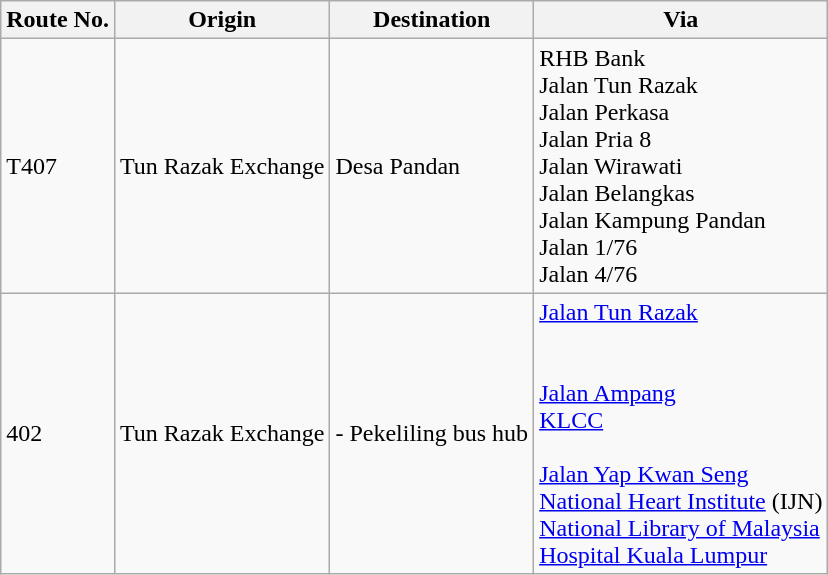<table class="wikitable">
<tr>
<th>Route No.</th>
<th>Origin</th>
<th>Destination</th>
<th>Via</th>
</tr>
<tr>
<td>T407</td>
<td> Tun Razak Exchange</td>
<td>Desa Pandan</td>
<td>RHB Bank<br>Jalan Tun Razak<br>Jalan Perkasa<br>Jalan Pria 8<br>Jalan Wirawati<br>Jalan Belangkas<br>Jalan Kampung Pandan<br>Jalan 1/76<br>Jalan 4/76</td>
</tr>
<tr>
<td>402</td>
<td> Tun Razak Exchange</td>
<td>  - Pekeliling bus hub</td>
<td><a href='#'>Jalan Tun Razak</a><br> <br> <br><a href='#'>Jalan Ampang</a><br><a href='#'>KLCC</a><br> <br><a href='#'>Jalan Yap Kwan Seng</a><br><a href='#'>National Heart Institute</a> (IJN)<br><a href='#'>National Library of Malaysia</a><br><a href='#'>Hospital Kuala Lumpur</a></td>
</tr>
</table>
